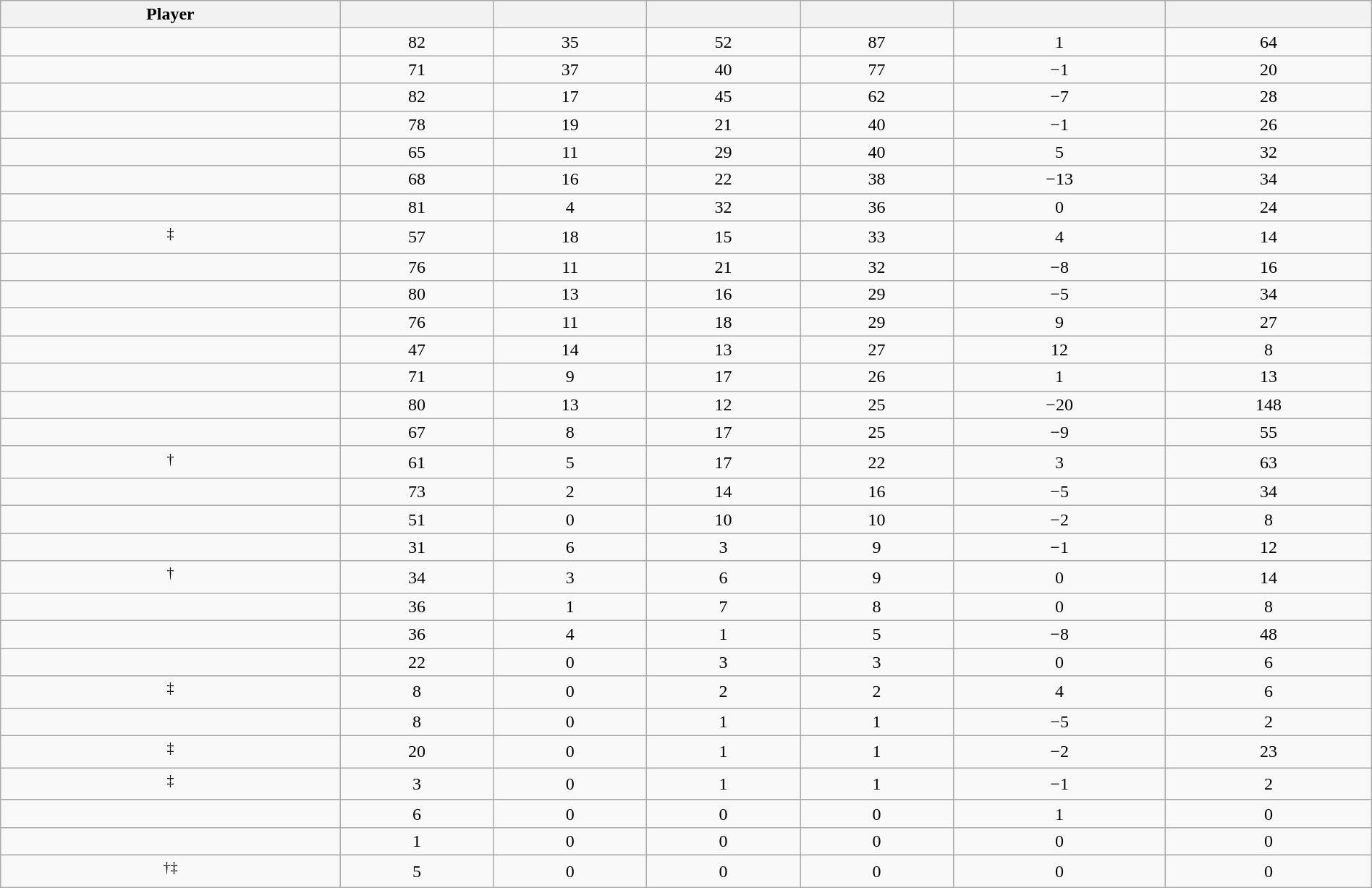<table class="wikitable sortable" style="width:100%; text-align:center;">
<tr>
<th>Player</th>
<th></th>
<th></th>
<th></th>
<th></th>
<th data-sort-type="number"></th>
<th></th>
</tr>
<tr>
<td></td>
<td>82</td>
<td>35</td>
<td>52</td>
<td>87</td>
<td>1</td>
<td>64</td>
</tr>
<tr>
<td></td>
<td>71</td>
<td>37</td>
<td>40</td>
<td>77</td>
<td>−1</td>
<td>20</td>
</tr>
<tr>
<td></td>
<td>82</td>
<td>17</td>
<td>45</td>
<td>62</td>
<td>−7</td>
<td>28</td>
</tr>
<tr>
<td></td>
<td>78</td>
<td>19</td>
<td>21</td>
<td>40</td>
<td>−1</td>
<td>26</td>
</tr>
<tr>
<td></td>
<td>65</td>
<td>11</td>
<td>29</td>
<td>40</td>
<td>5</td>
<td>32</td>
</tr>
<tr>
<td></td>
<td>68</td>
<td>16</td>
<td>22</td>
<td>38</td>
<td>−13</td>
<td>34</td>
</tr>
<tr>
<td></td>
<td>81</td>
<td>4</td>
<td>32</td>
<td>36</td>
<td>0</td>
<td>24</td>
</tr>
<tr>
<td><sup>‡</sup></td>
<td>57</td>
<td>18</td>
<td>15</td>
<td>33</td>
<td>4</td>
<td>14</td>
</tr>
<tr>
<td></td>
<td>76</td>
<td>11</td>
<td>21</td>
<td>32</td>
<td>−8</td>
<td>16</td>
</tr>
<tr>
<td></td>
<td>80</td>
<td>13</td>
<td>16</td>
<td>29</td>
<td>−5</td>
<td>34</td>
</tr>
<tr>
<td></td>
<td>76</td>
<td>11</td>
<td>18</td>
<td>29</td>
<td>9</td>
<td>27</td>
</tr>
<tr>
<td></td>
<td>47</td>
<td>14</td>
<td>13</td>
<td>27</td>
<td>12</td>
<td>8</td>
</tr>
<tr>
<td></td>
<td>71</td>
<td>9</td>
<td>17</td>
<td>26</td>
<td>1</td>
<td>13</td>
</tr>
<tr>
<td></td>
<td>80</td>
<td>13</td>
<td>12</td>
<td>25</td>
<td>−20</td>
<td>148</td>
</tr>
<tr>
<td></td>
<td>67</td>
<td>8</td>
<td>17</td>
<td>25</td>
<td>−9</td>
<td>55</td>
</tr>
<tr>
<td><sup>†</sup></td>
<td>61</td>
<td>5</td>
<td>17</td>
<td>22</td>
<td>3</td>
<td>63</td>
</tr>
<tr>
<td></td>
<td>73</td>
<td>2</td>
<td>14</td>
<td>16</td>
<td>−5</td>
<td>34</td>
</tr>
<tr>
<td></td>
<td>51</td>
<td>0</td>
<td>10</td>
<td>10</td>
<td>−2</td>
<td>8</td>
</tr>
<tr>
<td></td>
<td>31</td>
<td>6</td>
<td>3</td>
<td>9</td>
<td>−1</td>
<td>12</td>
</tr>
<tr>
<td><sup>†</sup></td>
<td>34</td>
<td>3</td>
<td>6</td>
<td>9</td>
<td>0</td>
<td>14</td>
</tr>
<tr>
<td></td>
<td>36</td>
<td>1</td>
<td>7</td>
<td>8</td>
<td>0</td>
<td>8</td>
</tr>
<tr>
<td></td>
<td>36</td>
<td>4</td>
<td>1</td>
<td>5</td>
<td>−8</td>
<td>48</td>
</tr>
<tr>
<td></td>
<td>22</td>
<td>0</td>
<td>3</td>
<td>3</td>
<td>0</td>
<td>6</td>
</tr>
<tr>
<td><sup>‡</sup></td>
<td>8</td>
<td>0</td>
<td>2</td>
<td>2</td>
<td>4</td>
<td>6</td>
</tr>
<tr>
<td></td>
<td>8</td>
<td>0</td>
<td>1</td>
<td>1</td>
<td>−5</td>
<td>2</td>
</tr>
<tr>
<td><sup>‡</sup></td>
<td>20</td>
<td>0</td>
<td>1</td>
<td>1</td>
<td>−2</td>
<td>23</td>
</tr>
<tr>
<td><sup>‡</sup></td>
<td>3</td>
<td>0</td>
<td>1</td>
<td>1</td>
<td>−1</td>
<td>2</td>
</tr>
<tr>
<td></td>
<td>6</td>
<td>0</td>
<td>0</td>
<td>0</td>
<td>1</td>
<td>0</td>
</tr>
<tr>
<td></td>
<td>1</td>
<td>0</td>
<td>0</td>
<td>0</td>
<td>0</td>
<td>0</td>
</tr>
<tr>
<td><sup>†‡</sup></td>
<td>5</td>
<td>0</td>
<td>0</td>
<td>0</td>
<td>0</td>
<td>0</td>
</tr>
</table>
